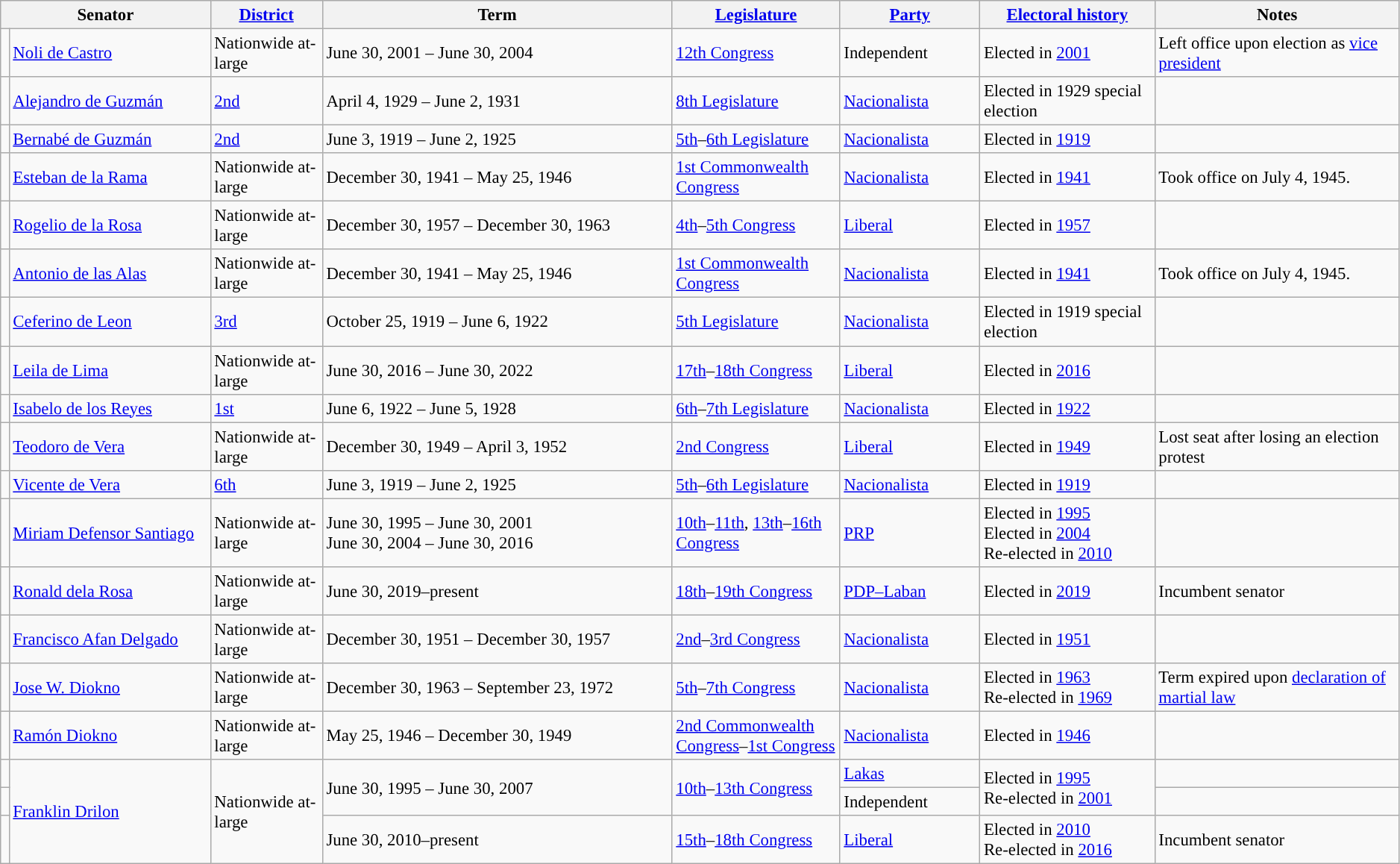<table class="wikitable" style="font-size:95%" width=99%>
<tr>
<th width=15% colspan="2">Senator</th>
<th width=8%><a href='#'>District</a></th>
<th width=25%>Term</th>
<th width=12%><a href='#'>Legislature</a></th>
<th width=10%><a href='#'>Party</a></th>
<th width=12.5%><a href='#'>Electoral history</a></th>
<th width=17.5%>Notes</th>
</tr>
<tr>
<td style="background-color:"></td>
<td><a href='#'>Noli de Castro</a></td>
<td>Nationwide at-large</td>
<td>June 30, 2001 – June 30, 2004</td>
<td><a href='#'>12th Congress</a></td>
<td>Independent</td>
<td>Elected in <a href='#'>2001</a></td>
<td>Left office upon election as <a href='#'>vice president</a></td>
</tr>
<tr>
<td style="background-color:"></td>
<td><a href='#'>Alejandro de Guzmán</a></td>
<td><a href='#'>2nd</a></td>
<td>April 4, 1929 – June 2, 1931</td>
<td><a href='#'>8th Legislature</a></td>
<td><a href='#'>Nacionalista</a></td>
<td>Elected in 1929 special election</td>
<td></td>
</tr>
<tr>
<td style="background-color:"></td>
<td><a href='#'>Bernabé de Guzmán</a></td>
<td><a href='#'>2nd</a></td>
<td>June 3, 1919 – June 2, 1925</td>
<td><a href='#'>5th</a>–<a href='#'>6th Legislature</a></td>
<td><a href='#'>Nacionalista</a></td>
<td>Elected in <a href='#'>1919</a></td>
<td></td>
</tr>
<tr>
<td style="background-color:"></td>
<td><a href='#'>Esteban de la Rama</a></td>
<td>Nationwide at-large</td>
<td>December 30, 1941 – May 25, 1946</td>
<td><a href='#'>1st Commonwealth Congress</a></td>
<td><a href='#'>Nacionalista</a></td>
<td>Elected in <a href='#'>1941</a></td>
<td>Took office on July 4, 1945.</td>
</tr>
<tr>
<td style="background-color:"></td>
<td><a href='#'>Rogelio de la Rosa</a></td>
<td>Nationwide at-large</td>
<td>December 30, 1957 – December 30, 1963</td>
<td><a href='#'>4th</a>–<a href='#'>5th Congress</a></td>
<td><a href='#'>Liberal</a></td>
<td>Elected in <a href='#'>1957</a></td>
<td></td>
</tr>
<tr>
<td style="background-color:"></td>
<td><a href='#'>Antonio de las Alas</a></td>
<td>Nationwide at-large</td>
<td>December 30, 1941 – May 25, 1946</td>
<td><a href='#'>1st Commonwealth Congress</a></td>
<td><a href='#'>Nacionalista</a></td>
<td>Elected in <a href='#'>1941</a></td>
<td>Took office on July 4, 1945.</td>
</tr>
<tr>
<td style="background-color:"></td>
<td><a href='#'>Ceferino de Leon</a></td>
<td><a href='#'>3rd</a></td>
<td>October 25, 1919 – June 6, 1922</td>
<td><a href='#'>5th Legislature</a></td>
<td><a href='#'>Nacionalista</a></td>
<td>Elected in 1919 special election</td>
<td></td>
</tr>
<tr>
<td style="background-color:"></td>
<td><a href='#'>Leila de Lima</a></td>
<td>Nationwide at-large</td>
<td>June 30, 2016 – June 30, 2022</td>
<td><a href='#'>17th</a>–<a href='#'>18th Congress</a></td>
<td><a href='#'>Liberal</a></td>
<td>Elected in <a href='#'>2016</a></td>
<td></td>
</tr>
<tr>
<td style="background-color:"></td>
<td><a href='#'>Isabelo de los Reyes</a></td>
<td><a href='#'>1st</a></td>
<td>June 6, 1922 – June 5, 1928</td>
<td><a href='#'>6th</a>–<a href='#'>7th Legislature</a></td>
<td><a href='#'>Nacionalista</a></td>
<td>Elected in <a href='#'>1922</a></td>
<td></td>
</tr>
<tr>
<td style="background-color:"></td>
<td><a href='#'>Teodoro de Vera</a></td>
<td>Nationwide at-large</td>
<td>December 30, 1949 – April 3, 1952</td>
<td><a href='#'>2nd Congress</a></td>
<td><a href='#'>Liberal</a></td>
<td>Elected in <a href='#'>1949</a></td>
<td>Lost seat after losing an election protest</td>
</tr>
<tr>
<td style="background-color:"></td>
<td><a href='#'>Vicente de Vera</a></td>
<td><a href='#'>6th</a></td>
<td>June 3, 1919 – June 2, 1925</td>
<td><a href='#'>5th</a>–<a href='#'>6th Legislature</a></td>
<td><a href='#'>Nacionalista</a></td>
<td>Elected in <a href='#'>1919</a></td>
<td></td>
</tr>
<tr>
<td style="background-color:"></td>
<td><a href='#'>Miriam Defensor Santiago</a></td>
<td>Nationwide at-large</td>
<td>June 30, 1995 – June 30, 2001<br>June 30, 2004 – June 30, 2016</td>
<td><a href='#'>10th</a>–<a href='#'>11th</a>, <a href='#'>13th</a>–<a href='#'>16th Congress</a></td>
<td><a href='#'>PRP</a></td>
<td>Elected in <a href='#'>1995</a><br>Elected in <a href='#'>2004</a><br>Re-elected in <a href='#'>2010</a></td>
<td></td>
</tr>
<tr>
<td style="background-color:"></td>
<td><a href='#'>Ronald dela Rosa</a></td>
<td>Nationwide at-large</td>
<td>June 30, 2019–present</td>
<td><a href='#'>18th</a>–<a href='#'>19th Congress</a></td>
<td><a href='#'>PDP–Laban</a></td>
<td>Elected in <a href='#'>2019</a></td>
<td>Incumbent senator</td>
</tr>
<tr>
<td style="background-color:"></td>
<td><a href='#'>Francisco Afan Delgado</a></td>
<td>Nationwide at-large</td>
<td>December 30, 1951 – December 30, 1957</td>
<td><a href='#'>2nd</a>–<a href='#'>3rd Congress</a></td>
<td><a href='#'>Nacionalista</a></td>
<td>Elected in <a href='#'>1951</a></td>
<td></td>
</tr>
<tr>
<td style="background-color:"></td>
<td><a href='#'>Jose W. Diokno</a></td>
<td>Nationwide at-large</td>
<td>December 30, 1963 – September 23, 1972</td>
<td><a href='#'>5th</a>–<a href='#'>7th Congress</a></td>
<td><a href='#'>Nacionalista</a></td>
<td>Elected in <a href='#'>1963</a><br>Re-elected in <a href='#'>1969</a></td>
<td>Term expired upon <a href='#'>declaration of martial law</a></td>
</tr>
<tr>
<td style="background-color:"></td>
<td><a href='#'>Ramón Diokno</a></td>
<td>Nationwide at-large</td>
<td>May 25, 1946 – December 30, 1949</td>
<td><a href='#'>2nd Commonwealth Congress</a>–<a href='#'>1st Congress</a></td>
<td><a href='#'>Nacionalista</a></td>
<td>Elected in <a href='#'>1946</a></td>
<td></td>
</tr>
<tr>
<td style="background-color:"></td>
<td rowspan="3"><a href='#'>Franklin Drilon</a></td>
<td rowspan="3">Nationwide at-large</td>
<td rowspan="2">June 30, 1995 – June 30, 2007</td>
<td rowspan="2"><a href='#'>10th</a>–<a href='#'>13th Congress</a></td>
<td><a href='#'>Lakas</a></td>
<td rowspan="2">Elected in <a href='#'>1995</a><br>Re-elected in <a href='#'>2001</a></td>
<td></td>
</tr>
<tr>
<td style="background-color:"></td>
<td>Independent</td>
<td></td>
</tr>
<tr>
<td style="background-color:"></td>
<td>June 30, 2010–present</td>
<td><a href='#'>15th</a>–<a href='#'>18th Congress</a></td>
<td><a href='#'>Liberal</a></td>
<td>Elected in <a href='#'>2010</a><br>Re-elected in <a href='#'>2016</a></td>
<td>Incumbent senator</td>
</tr>
</table>
